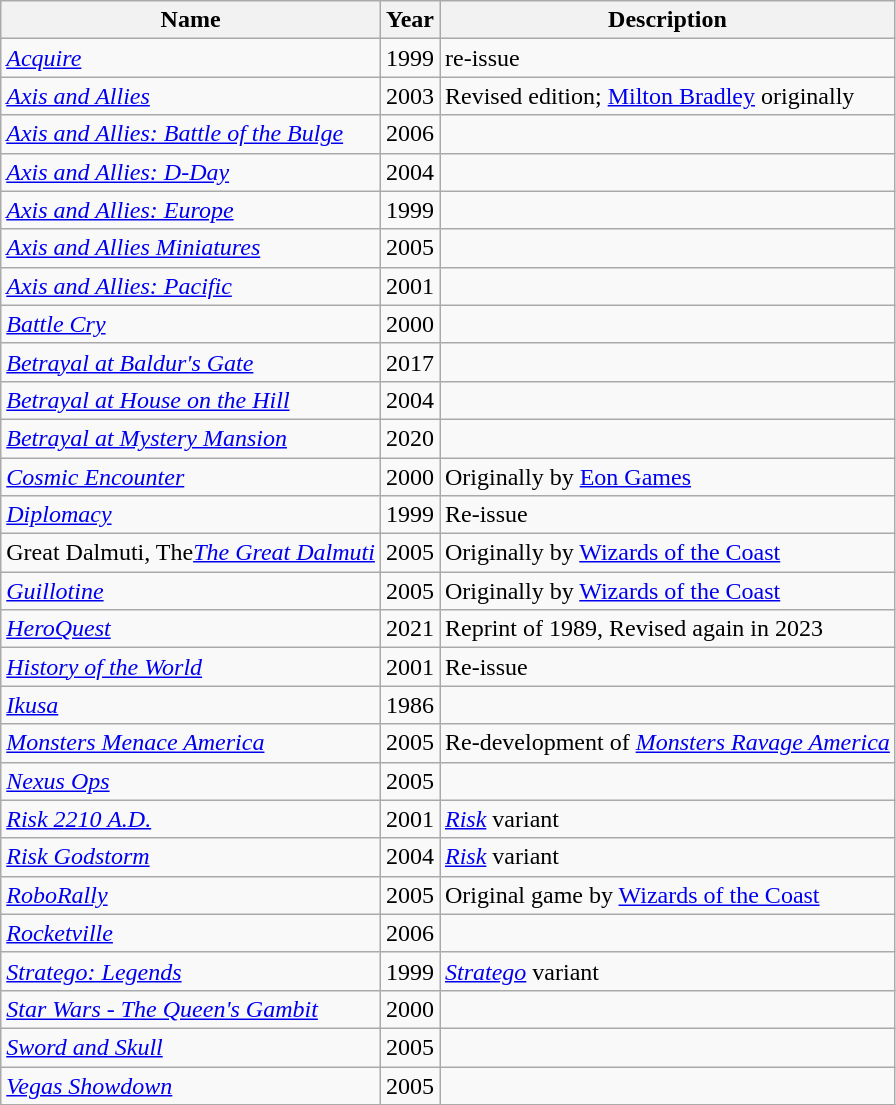<table class="wikitable sortable">
<tr id="0-9 (AH)">
<th>Name</th>
<th>Year</th>
<th class="unsortable">Description</th>
</tr>
<tr id="A (HAH)">
<td><em><a href='#'>Acquire</a></em></td>
<td>1999</td>
<td>re-issue</td>
</tr>
<tr>
<td><em><a href='#'>Axis and Allies</a></em></td>
<td>2003</td>
<td>Revised edition; <a href='#'>Milton Bradley</a> originally</td>
</tr>
<tr>
<td><em><a href='#'>Axis and Allies: Battle of the Bulge</a></em></td>
<td>2006</td>
<td></td>
</tr>
<tr>
<td><em><a href='#'>Axis and Allies: D-Day</a></em></td>
<td>2004</td>
<td></td>
</tr>
<tr>
<td><em><a href='#'>Axis and Allies: Europe</a></em></td>
<td>1999</td>
<td></td>
</tr>
<tr>
<td><em><a href='#'>Axis and Allies Miniatures</a></em></td>
<td>2005</td>
<td></td>
</tr>
<tr>
<td><em><a href='#'>Axis and Allies: Pacific</a></em></td>
<td>2001</td>
<td></td>
</tr>
<tr id="B (HAH)">
<td><em><a href='#'>Battle Cry</a></em></td>
<td>2000</td>
<td></td>
</tr>
<tr>
<td><em><a href='#'>Betrayal at Baldur's Gate</a></em></td>
<td>2017</td>
<td></td>
</tr>
<tr>
<td><em><a href='#'>Betrayal at House on the Hill</a></em></td>
<td>2004</td>
<td></td>
</tr>
<tr>
<td><em><a href='#'>Betrayal at Mystery Mansion</a></em></td>
<td>2020</td>
<td></td>
</tr>
<tr id="C (HAH)">
<td><em><a href='#'>Cosmic Encounter</a></em></td>
<td>2000</td>
<td>Originally by <a href='#'>Eon Games</a></td>
</tr>
<tr id="D (HAH)">
<td><em><a href='#'>Diplomacy</a></em></td>
<td>1999</td>
<td>Re-issue</td>
</tr>
<tr id="G (HAH)">
<td><span>Great Dalmuti, The</span><em><a href='#'>The Great Dalmuti</a></em></td>
<td>2005</td>
<td>Originally by <a href='#'>Wizards of the Coast</a></td>
</tr>
<tr>
<td><em><a href='#'>Guillotine</a></em></td>
<td>2005</td>
<td>Originally by <a href='#'>Wizards of the Coast</a></td>
</tr>
<tr>
<td><em><a href='#'>HeroQuest</a></em></td>
<td>2021</td>
<td>Reprint of 1989, Revised again in 2023</td>
</tr>
<tr id="H (HAH)">
<td><em><a href='#'>History of the World</a></em></td>
<td>2001</td>
<td>Re-issue</td>
</tr>
<tr>
<td><em><a href='#'>Ikusa</a></em></td>
<td>1986</td>
<td></td>
</tr>
<tr id="M (HAH)">
<td><em><a href='#'>Monsters Menace America</a></em></td>
<td>2005</td>
<td>Re-development of <em><a href='#'>Monsters Ravage America</a></em></td>
</tr>
<tr id="N (HAH)">
<td><em><a href='#'>Nexus Ops</a></em></td>
<td>2005</td>
<td></td>
</tr>
<tr id="R (HAH)">
<td><em><a href='#'>Risk 2210 A.D.</a></em></td>
<td>2001</td>
<td><em><a href='#'>Risk</a></em> variant</td>
</tr>
<tr>
<td><em><a href='#'>Risk Godstorm</a></em></td>
<td>2004</td>
<td><em><a href='#'>Risk</a></em> variant</td>
</tr>
<tr>
<td><em><a href='#'>RoboRally</a></em></td>
<td>2005</td>
<td>Original game by <a href='#'>Wizards of the Coast</a></td>
</tr>
<tr>
<td><em><a href='#'>Rocketville</a></em></td>
<td>2006</td>
<td></td>
</tr>
<tr id="S (HAH)">
<td><em><a href='#'>Stratego: Legends</a></em></td>
<td>1999</td>
<td><em><a href='#'>Stratego</a></em> variant</td>
</tr>
<tr>
<td><em><a href='#'>Star Wars - The Queen's Gambit</a></em></td>
<td>2000</td>
<td></td>
</tr>
<tr>
<td><em><a href='#'>Sword and Skull</a></em></td>
<td>2005</td>
<td></td>
</tr>
<tr id="V (HAH)">
<td><em><a href='#'>Vegas Showdown</a></em></td>
<td>2005</td>
<td></td>
</tr>
</table>
